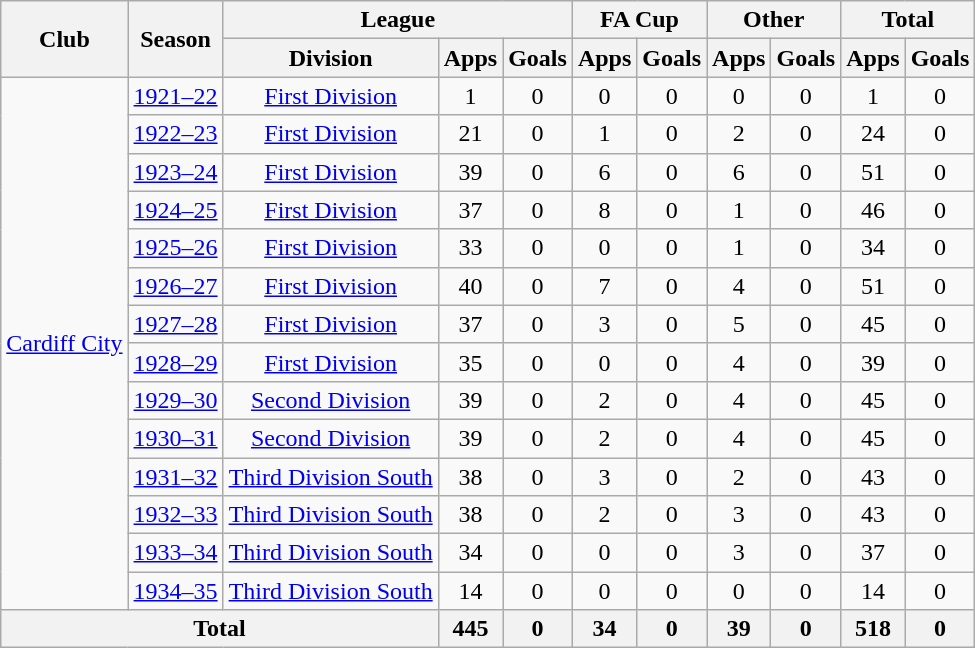<table class="wikitable" style="text-align:center;">
<tr>
<th rowspan="2">Club</th>
<th rowspan="2">Season</th>
<th colspan="3">League</th>
<th colspan="2">FA Cup</th>
<th colspan="2">Other</th>
<th colspan="2">Total</th>
</tr>
<tr>
<th>Division</th>
<th>Apps</th>
<th>Goals</th>
<th>Apps</th>
<th>Goals</th>
<th>Apps</th>
<th>Goals</th>
<th>Apps</th>
<th>Goals</th>
</tr>
<tr>
<td rowspan="14"><a href='#'>Cardiff City</a></td>
<td><a href='#'>1921–22</a></td>
<td><a href='#'>First Division</a></td>
<td>1</td>
<td>0</td>
<td>0</td>
<td>0</td>
<td>0</td>
<td>0</td>
<td>1</td>
<td>0</td>
</tr>
<tr>
<td><a href='#'>1922–23</a></td>
<td><a href='#'>First Division</a></td>
<td>21</td>
<td>0</td>
<td>1</td>
<td>0</td>
<td>2</td>
<td>0</td>
<td>24</td>
<td>0</td>
</tr>
<tr>
<td><a href='#'>1923–24</a></td>
<td><a href='#'>First Division</a></td>
<td>39</td>
<td>0</td>
<td>6</td>
<td>0</td>
<td>6</td>
<td>0</td>
<td>51</td>
<td>0</td>
</tr>
<tr>
<td><a href='#'>1924–25</a></td>
<td><a href='#'>First Division</a></td>
<td>37</td>
<td>0</td>
<td>8</td>
<td>0</td>
<td>1</td>
<td>0</td>
<td>46</td>
<td>0</td>
</tr>
<tr>
<td><a href='#'>1925–26</a></td>
<td><a href='#'>First Division</a></td>
<td>33</td>
<td>0</td>
<td>0</td>
<td>0</td>
<td>1</td>
<td>0</td>
<td>34</td>
<td>0</td>
</tr>
<tr>
<td><a href='#'>1926–27</a></td>
<td><a href='#'>First Division</a></td>
<td>40</td>
<td>0</td>
<td>7</td>
<td>0</td>
<td>4</td>
<td>0</td>
<td>51</td>
<td>0</td>
</tr>
<tr>
<td><a href='#'>1927–28</a></td>
<td><a href='#'>First Division</a></td>
<td>37</td>
<td>0</td>
<td>3</td>
<td>0</td>
<td>5</td>
<td>0</td>
<td>45</td>
<td>0</td>
</tr>
<tr>
<td><a href='#'>1928–29</a></td>
<td><a href='#'>First Division</a></td>
<td>35</td>
<td>0</td>
<td>0</td>
<td>0</td>
<td>4</td>
<td>0</td>
<td>39</td>
<td>0</td>
</tr>
<tr>
<td><a href='#'>1929–30</a></td>
<td><a href='#'>Second Division</a></td>
<td>39</td>
<td>0</td>
<td>2</td>
<td>0</td>
<td>4</td>
<td>0</td>
<td>45</td>
<td>0</td>
</tr>
<tr>
<td><a href='#'>1930–31</a></td>
<td><a href='#'>Second Division</a></td>
<td>39</td>
<td>0</td>
<td>2</td>
<td>0</td>
<td>4</td>
<td>0</td>
<td>45</td>
<td>0</td>
</tr>
<tr>
<td><a href='#'>1931–32</a></td>
<td><a href='#'>Third Division South</a></td>
<td>38</td>
<td>0</td>
<td>3</td>
<td>0</td>
<td>2</td>
<td>0</td>
<td>43</td>
<td>0</td>
</tr>
<tr>
<td><a href='#'>1932–33</a></td>
<td><a href='#'>Third Division South</a></td>
<td>38</td>
<td>0</td>
<td>2</td>
<td>0</td>
<td>3</td>
<td>0</td>
<td>43</td>
<td>0</td>
</tr>
<tr>
<td><a href='#'>1933–34</a></td>
<td><a href='#'>Third Division South</a></td>
<td>34</td>
<td>0</td>
<td>0</td>
<td>0</td>
<td>3</td>
<td>0</td>
<td>37</td>
<td>0</td>
</tr>
<tr>
<td><a href='#'>1934–35</a></td>
<td><a href='#'>Third Division South</a></td>
<td>14</td>
<td>0</td>
<td>0</td>
<td>0</td>
<td>0</td>
<td>0</td>
<td>14</td>
<td>0</td>
</tr>
<tr>
<th colspan="3">Total</th>
<th>445</th>
<th>0</th>
<th>34</th>
<th>0</th>
<th>39</th>
<th>0</th>
<th>518</th>
<th>0</th>
</tr>
</table>
